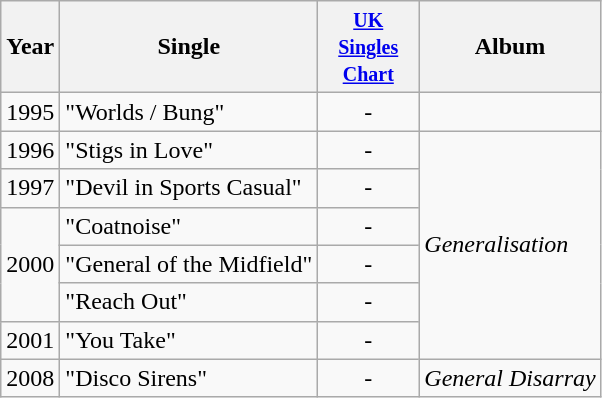<table class="wikitable">
<tr>
<th>Year</th>
<th>Single</th>
<th width="60"><small><a href='#'>UK Singles Chart</a></small></th>
<th>Album</th>
</tr>
<tr>
<td>1995</td>
<td>"Worlds / Bung"</td>
<td align="center">-</td>
<td></td>
</tr>
<tr>
<td>1996</td>
<td>"Stigs in Love"</td>
<td align="center">-</td>
<td rowspan="6"><em>Generalisation </em></td>
</tr>
<tr>
<td>1997</td>
<td>"Devil in Sports Casual"</td>
<td align="center">-</td>
</tr>
<tr>
<td rowspan="3">2000</td>
<td>"Coatnoise"</td>
<td align="center">-</td>
</tr>
<tr>
<td>"General of the Midfield"</td>
<td align="center">-</td>
</tr>
<tr>
<td>"Reach Out"</td>
<td align="center">-</td>
</tr>
<tr>
<td>2001</td>
<td>"You Take"</td>
<td align="center">-</td>
</tr>
<tr>
<td>2008</td>
<td>"Disco Sirens"</td>
<td align="center">-</td>
<td><em>General Disarray</em></td>
</tr>
</table>
